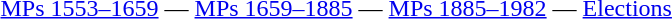<table class="toccolours" align="left">
<tr>
<td><br><a href='#'>MPs 1553–1659</a> —
<a href='#'>MPs 1659–1885</a> —
<a href='#'>MPs 1885–1982</a> —
<a href='#'>Elections</a></td>
</tr>
</table>
